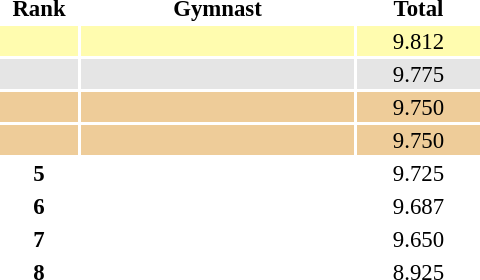<table class="sortable" style="text-align:center; font-size:95%">
<tr>
<th scope="col" style="width:50px;">Rank</th>
<th scope="col" style="width:180px;">Gymnast</th>
<th scope="col" style="width:80px;">Total</th>
</tr>
<tr style="background:#fffcaf;">
<th scope=row style="text-align:center"></th>
<td style="text-align:left;"></td>
<td>9.812</td>
</tr>
<tr style="background:#e5e5e5;">
<th scope=row style="text-align:center"></th>
<td style="text-align:left;"></td>
<td>9.775</td>
</tr>
<tr style="background:#ec9;">
<th scope=row style="text-align:center"></th>
<td style="text-align:left;"></td>
<td>9.750</td>
</tr>
<tr style="background:#ec9;">
<th scope=row style="text-align:center"></th>
<td style="text-align:left;"></td>
<td>9.750</td>
</tr>
<tr>
<th scope=row style="text-align:center">5</th>
<td style="text-align:left;"></td>
<td>9.725</td>
</tr>
<tr>
<th scope=row style="text-align:center">6</th>
<td style="text-align:left;"></td>
<td>9.687</td>
</tr>
<tr>
<th scope=row style="text-align:center">7</th>
<td style="text-align:left;"></td>
<td>9.650</td>
</tr>
<tr>
<th scope=row style="text-align:center">8</th>
<td style="text-align:left;"></td>
<td>8.925</td>
</tr>
</table>
